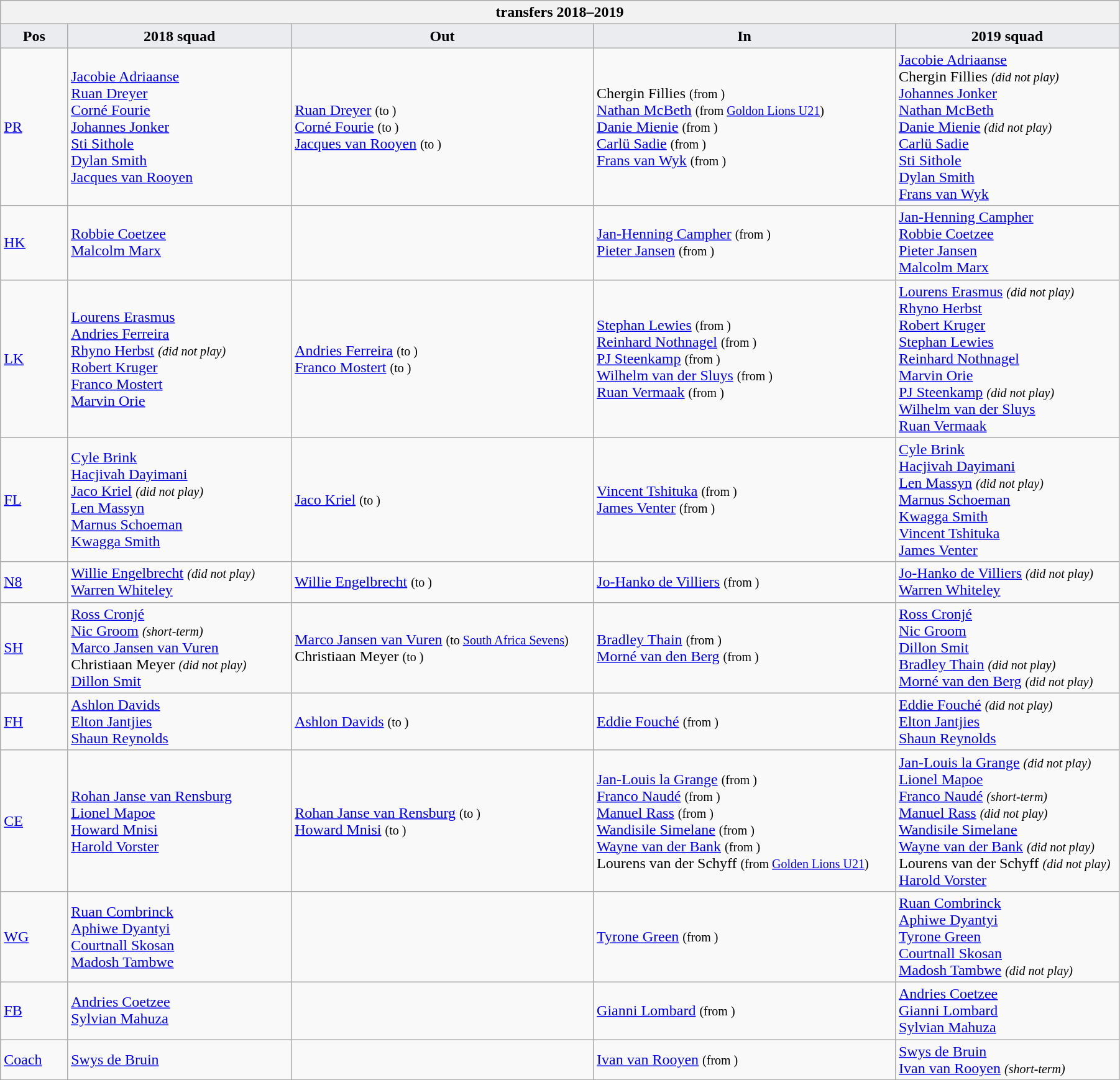<table class="wikitable" style="text-align: left; width:95%">
<tr>
<th colspan="100%"> transfers 2018–2019</th>
</tr>
<tr>
<th style="background:#ebecf0; width:6%;">Pos</th>
<th style="background:#ebecf0; width:20%;">2018 squad</th>
<th style="background:#ebecf0; width:27%;">Out</th>
<th style="background:#ebecf0; width:27%;">In</th>
<th style="background:#ebecf0; width:20%;">2019 squad</th>
</tr>
<tr>
<td><a href='#'>PR</a></td>
<td> <a href='#'>Jacobie Adriaanse</a> <br> <a href='#'>Ruan Dreyer</a> <br> <a href='#'>Corné Fourie</a> <br> <a href='#'>Johannes Jonker</a> <br> <a href='#'>Sti Sithole</a> <br> <a href='#'>Dylan Smith</a> <br> <a href='#'>Jacques van Rooyen</a></td>
<td>  <a href='#'>Ruan Dreyer</a> <small>(to )</small> <br>  <a href='#'>Corné Fourie</a> <small>(to )</small> <br>  <a href='#'>Jacques van Rooyen</a> <small>(to )</small></td>
<td>  Chergin Fillies <small>(from )</small> <br>  <a href='#'>Nathan McBeth</a> <small>(from <a href='#'>Goldon Lions U21</a>)</small> <br>  <a href='#'>Danie Mienie</a> <small>(from )</small> <br>  <a href='#'>Carlü Sadie</a> <small>(from )</small> <br>  <a href='#'>Frans van Wyk</a> <small>(from )</small></td>
<td> <a href='#'>Jacobie Adriaanse</a> <br> Chergin Fillies <small><em>(did not play)</em></small> <br> <a href='#'>Johannes Jonker</a> <br> <a href='#'>Nathan McBeth</a> <br> <a href='#'>Danie Mienie</a> <small><em>(did not play)</em></small> <br> <a href='#'>Carlü Sadie</a> <br> <a href='#'>Sti Sithole</a> <br> <a href='#'>Dylan Smith</a> <br> <a href='#'>Frans van Wyk</a></td>
</tr>
<tr>
<td><a href='#'>HK</a></td>
<td> <a href='#'>Robbie Coetzee</a> <br> <a href='#'>Malcolm Marx</a></td>
<td></td>
<td>  <a href='#'>Jan-Henning Campher</a> <small>(from )</small> <br>  <a href='#'>Pieter Jansen</a> <small>(from )</small></td>
<td> <a href='#'>Jan-Henning Campher</a> <br> <a href='#'>Robbie Coetzee</a> <br> <a href='#'>Pieter Jansen</a> <br> <a href='#'>Malcolm Marx</a></td>
</tr>
<tr>
<td><a href='#'>LK</a></td>
<td> <a href='#'>Lourens Erasmus</a> <br> <a href='#'>Andries Ferreira</a> <br> <a href='#'>Rhyno Herbst</a> <small><em>(did not play)</em></small> <br> <a href='#'>Robert Kruger</a> <br> <a href='#'>Franco Mostert</a> <br> <a href='#'>Marvin Orie</a></td>
<td>  <a href='#'>Andries Ferreira</a> <small>(to )</small> <br>  <a href='#'>Franco Mostert</a> <small>(to )</small></td>
<td>  <a href='#'>Stephan Lewies</a> <small>(from )</small> <br>  <a href='#'>Reinhard Nothnagel</a> <small>(from )</small> <br>  <a href='#'>PJ Steenkamp</a> <small>(from )</small> <br>  <a href='#'>Wilhelm van der Sluys</a> <small>(from )</small> <br>  <a href='#'>Ruan Vermaak</a> <small>(from )</small></td>
<td> <a href='#'>Lourens Erasmus</a> <small><em>(did not play)</em></small> <br> <a href='#'>Rhyno Herbst</a> <br> <a href='#'>Robert Kruger</a> <br> <a href='#'>Stephan Lewies</a> <br> <a href='#'>Reinhard Nothnagel</a> <br> <a href='#'>Marvin Orie</a> <br> <a href='#'>PJ Steenkamp</a> <small><em>(did not play)</em></small> <br> <a href='#'>Wilhelm van der Sluys</a> <br> <a href='#'>Ruan Vermaak</a></td>
</tr>
<tr>
<td><a href='#'>FL</a></td>
<td> <a href='#'>Cyle Brink</a> <br> <a href='#'>Hacjivah Dayimani</a> <br> <a href='#'>Jaco Kriel</a> <small><em>(did not play)</em></small> <br> <a href='#'>Len Massyn</a> <br> <a href='#'>Marnus Schoeman</a> <br> <a href='#'>Kwagga Smith</a></td>
<td>  <a href='#'>Jaco Kriel</a> <small>(to )</small></td>
<td>  <a href='#'>Vincent Tshituka</a> <small>(from )</small> <br>  <a href='#'>James Venter</a> <small>(from )</small></td>
<td> <a href='#'>Cyle Brink</a> <br> <a href='#'>Hacjivah Dayimani</a> <br> <a href='#'>Len Massyn</a> <small><em>(did not play)</em></small> <br> <a href='#'>Marnus Schoeman</a> <br> <a href='#'>Kwagga Smith</a> <br> <a href='#'>Vincent Tshituka</a> <br> <a href='#'>James Venter</a></td>
</tr>
<tr>
<td><a href='#'>N8</a></td>
<td> <a href='#'>Willie Engelbrecht</a> <small><em>(did not play)</em></small> <br> <a href='#'>Warren Whiteley</a></td>
<td>  <a href='#'>Willie Engelbrecht</a> <small>(to )</small></td>
<td>  <a href='#'>Jo-Hanko de Villiers</a> <small>(from )</small></td>
<td> <a href='#'>Jo-Hanko de Villiers</a> <small><em>(did not play)</em></small> <br> <a href='#'>Warren Whiteley</a></td>
</tr>
<tr>
<td><a href='#'>SH</a></td>
<td> <a href='#'>Ross Cronjé</a> <br> <a href='#'>Nic Groom</a> <small><em>(short-term)</em></small> <br> <a href='#'>Marco Jansen van Vuren</a> <br> Christiaan Meyer <small><em>(did not play)</em></small> <br> <a href='#'>Dillon Smit</a></td>
<td>  <a href='#'>Marco Jansen van Vuren</a> <small>(to <a href='#'>South Africa Sevens</a>)</small> <br>  Christiaan Meyer <small>(to )</small></td>
<td>  <a href='#'>Bradley Thain</a> <small>(from )</small> <br>  <a href='#'>Morné van den Berg</a> <small>(from )</small></td>
<td> <a href='#'>Ross Cronjé</a> <br> <a href='#'>Nic Groom</a> <br> <a href='#'>Dillon Smit</a> <br> <a href='#'>Bradley Thain</a> <small><em>(did not play)</em></small> <br> <a href='#'>Morné van den Berg</a> <small><em>(did not play)</em></small></td>
</tr>
<tr>
<td><a href='#'>FH</a></td>
<td> <a href='#'>Ashlon Davids</a> <br> <a href='#'>Elton Jantjies</a> <br> <a href='#'>Shaun Reynolds</a></td>
<td>  <a href='#'>Ashlon Davids</a> <small>(to )</small></td>
<td>  <a href='#'>Eddie Fouché</a> <small>(from )</small></td>
<td> <a href='#'>Eddie Fouché</a> <small><em>(did not play)</em></small> <br> <a href='#'>Elton Jantjies</a> <br> <a href='#'>Shaun Reynolds</a></td>
</tr>
<tr>
<td><a href='#'>CE</a></td>
<td> <a href='#'>Rohan Janse van Rensburg</a> <br> <a href='#'>Lionel Mapoe</a> <br> <a href='#'>Howard Mnisi</a> <br> <a href='#'>Harold Vorster</a></td>
<td>  <a href='#'>Rohan Janse van Rensburg</a> <small>(to )</small> <br>  <a href='#'>Howard Mnisi</a> <small>(to )</small></td>
<td>  <a href='#'>Jan-Louis la Grange</a> <small>(from )</small> <br>  <a href='#'>Franco Naudé</a> <small>(from )</small> <br>  <a href='#'>Manuel Rass</a> <small>(from )</small> <br>  <a href='#'>Wandisile Simelane</a> <small>(from )</small> <br>  <a href='#'>Wayne van der Bank</a> <small>(from )</small> <br>  Lourens van der Schyff <small>(from <a href='#'>Golden Lions U21</a>)</small></td>
<td> <a href='#'>Jan-Louis la Grange</a> <small><em>(did not play)</em></small> <br> <a href='#'>Lionel Mapoe</a> <br> <a href='#'>Franco Naudé</a> <small><em>(short-term)</em></small> <br> <a href='#'>Manuel Rass</a> <small><em>(did not play)</em></small> <br> <a href='#'>Wandisile Simelane</a> <br> <a href='#'>Wayne van der Bank</a> <small><em>(did not play)</em></small> <br> Lourens van der Schyff <small><em>(did not play)</em></small> <br> <a href='#'>Harold Vorster</a></td>
</tr>
<tr>
<td><a href='#'>WG</a></td>
<td> <a href='#'>Ruan Combrinck</a> <br> <a href='#'>Aphiwe Dyantyi</a> <br> <a href='#'>Courtnall Skosan</a> <br> <a href='#'>Madosh Tambwe</a></td>
<td></td>
<td>  <a href='#'>Tyrone Green</a> <small>(from )</small></td>
<td> <a href='#'>Ruan Combrinck</a> <br> <a href='#'>Aphiwe Dyantyi</a> <br> <a href='#'>Tyrone Green</a> <br> <a href='#'>Courtnall Skosan</a> <br> <a href='#'>Madosh Tambwe</a> <small><em>(did not play)</em></small></td>
</tr>
<tr>
<td><a href='#'>FB</a></td>
<td> <a href='#'>Andries Coetzee</a> <br> <a href='#'>Sylvian Mahuza</a></td>
<td></td>
<td>  <a href='#'>Gianni Lombard</a> <small>(from )</small></td>
<td> <a href='#'>Andries Coetzee</a> <br> <a href='#'>Gianni Lombard</a> <br> <a href='#'>Sylvian Mahuza</a></td>
</tr>
<tr>
<td><a href='#'>Coach</a></td>
<td> <a href='#'>Swys de Bruin</a></td>
<td></td>
<td>  <a href='#'>Ivan van Rooyen</a> <small>(from )</small></td>
<td> <a href='#'>Swys de Bruin</a> <br> <a href='#'>Ivan van Rooyen</a> <small><em>(short-term)</em></small></td>
</tr>
</table>
